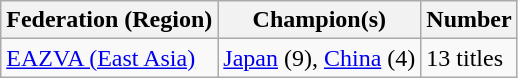<table class="wikitable">
<tr>
<th>Federation (Region)</th>
<th>Champion(s)</th>
<th>Number</th>
</tr>
<tr>
<td><a href='#'>EAZVA (East Asia)</a></td>
<td><a href='#'>Japan</a> (9), <a href='#'>China</a> (4)</td>
<td>13 titles</td>
</tr>
</table>
